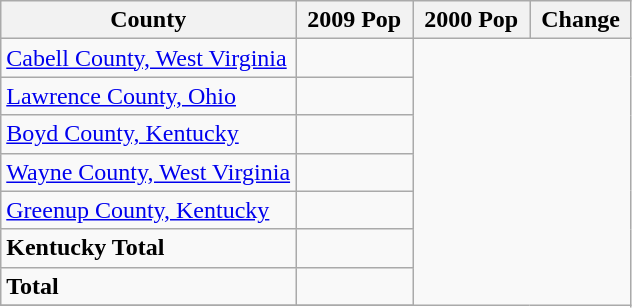<table class=wikitable>
<tr>
<th>County</th>
<th> 2009 Pop </th>
<th> 2000 Pop </th>
<th> Change </th>
</tr>
<tr>
<td><a href='#'><span>Cabell County, West Virginia</span></a></td>
<td></td>
</tr>
<tr>
<td><a href='#'><span>Lawrence County, Ohio</span></a></td>
<td></td>
</tr>
<tr>
<td><a href='#'>Boyd County, Kentucky</a></td>
<td></td>
</tr>
<tr>
<td><a href='#'><span>Wayne County, West Virginia</span></a></td>
<td></td>
</tr>
<tr>
<td><a href='#'>Greenup County, Kentucky</a></td>
<td></td>
</tr>
<tr>
<td><strong> Kentucky Total</strong></td>
<td></td>
</tr>
<tr>
<td><strong>Total</strong></td>
<td></td>
</tr>
<tr>
</tr>
</table>
